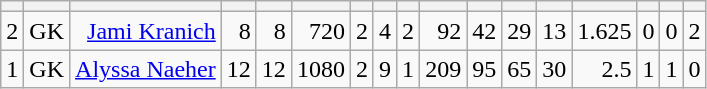<table class="wikitable sortable" style="text-align:right;">
<tr>
<th></th>
<th></th>
<th></th>
<th></th>
<th></th>
<th></th>
<th></th>
<th></th>
<th></th>
<th></th>
<th></th>
<th></th>
<th></th>
<th></th>
<th></th>
<th></th>
<th></th>
</tr>
<tr>
<td>2</td>
<td>GK</td>
<td><a href='#'>Jami Kranich</a></td>
<td>8</td>
<td>8</td>
<td>720</td>
<td>2</td>
<td>4</td>
<td>2</td>
<td>92</td>
<td>42</td>
<td>29</td>
<td>13</td>
<td>1.625</td>
<td>0</td>
<td>0</td>
<td>2</td>
</tr>
<tr>
<td>1</td>
<td>GK</td>
<td><a href='#'>Alyssa Naeher</a></td>
<td>12</td>
<td>12</td>
<td>1080</td>
<td>2</td>
<td>9</td>
<td>1</td>
<td>209</td>
<td>95</td>
<td>65</td>
<td>30</td>
<td>2.5</td>
<td>1</td>
<td>1</td>
<td>0</td>
</tr>
</table>
